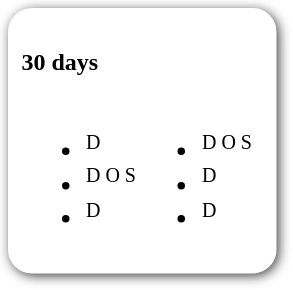<table style=" border-radius:1em; box-shadow: 0.1em 0.1em 0.5em rgba(0,0,0,0.75); background-color: white; border: 1px solid white; padding: 5px;">
<tr style="vertical-align:top;">
<td><br><strong>30 days</strong><table>
<tr>
<td><br><ul><li><sup>D</sup></li><li><sup>D O S</sup></li><li><sup>D</sup></li></ul></td>
<td valign=top><br><ul><li><sup>D O S</sup></li><li><sup>D</sup></li><li><sup>D</sup></li></ul></td>
</tr>
</table>
</td>
<td></td>
</tr>
</table>
